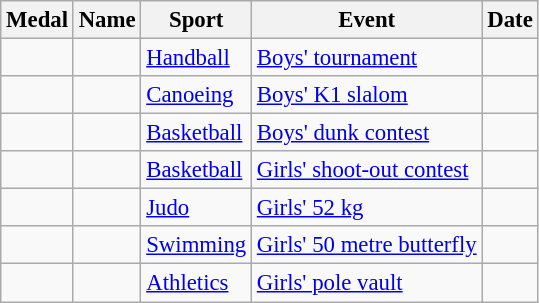<table class="wikitable sortable" style="font-size: 95%;">
<tr>
<th>Medal</th>
<th>Name</th>
<th>Sport</th>
<th>Event</th>
<th>Date</th>
</tr>
<tr>
<td></td>
<td></td>
<td><a href='#'>Handball</a></td>
<td><a href='#'>Boys' tournament</a></td>
<td></td>
</tr>
<tr>
<td></td>
<td></td>
<td><a href='#'>Canoeing</a></td>
<td><a href='#'>Boys' K1 slalom</a></td>
<td></td>
</tr>
<tr>
<td></td>
<td></td>
<td><a href='#'>Basketball</a></td>
<td><a href='#'>Boys' dunk contest</a></td>
<td></td>
</tr>
<tr>
<td></td>
<td></td>
<td><a href='#'>Basketball</a></td>
<td><a href='#'>Girls' shoot-out contest</a></td>
<td></td>
</tr>
<tr>
<td></td>
<td></td>
<td><a href='#'>Judo</a></td>
<td><a href='#'>Girls' 52 kg</a></td>
<td></td>
</tr>
<tr>
<td></td>
<td></td>
<td><a href='#'>Swimming</a></td>
<td><a href='#'>Girls' 50 metre butterfly</a></td>
<td></td>
</tr>
<tr>
<td></td>
<td></td>
<td><a href='#'>Athletics</a></td>
<td><a href='#'>Girls' pole vault</a></td>
<td></td>
</tr>
</table>
